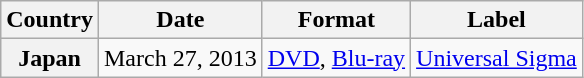<table class="wikitable plainrowheaders">
<tr>
<th scope="col">Country</th>
<th>Date</th>
<th>Format</th>
<th>Label</th>
</tr>
<tr>
<th scope="row">Japan</th>
<td>March 27, 2013</td>
<td><a href='#'>DVD</a>, <a href='#'>Blu-ray</a></td>
<td><a href='#'>Universal Sigma</a></td>
</tr>
</table>
